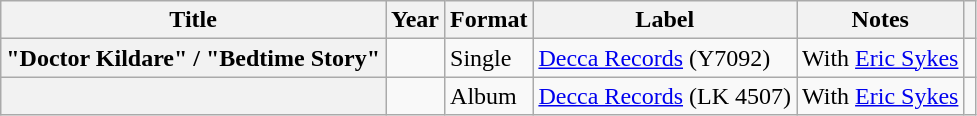<table class="wikitable plainrowheaders sortable" style="margin-right: 0;">
<tr>
<th scope="col">Title</th>
<th scope="col">Year</th>
<th scope="col">Format</th>
<th scope="col">Label</th>
<th scope="col" class="unsortable">Notes</th>
<th scope="col" class="unsortable"></th>
</tr>
<tr>
<th scope="row">"Doctor Kildare" / "Bedtime Story"</th>
<td></td>
<td>Single</td>
<td><a href='#'>Decca Records</a> (Y7092)</td>
<td>With <a href='#'>Eric Sykes</a></td>
<td style="text-align: center;"></td>
</tr>
<tr>
<th scope="row"><em></em></th>
<td></td>
<td>Album</td>
<td><a href='#'>Decca Records</a> (LK 4507)</td>
<td>With <a href='#'>Eric Sykes</a></td>
<td style="text-align: center;"></td>
</tr>
</table>
